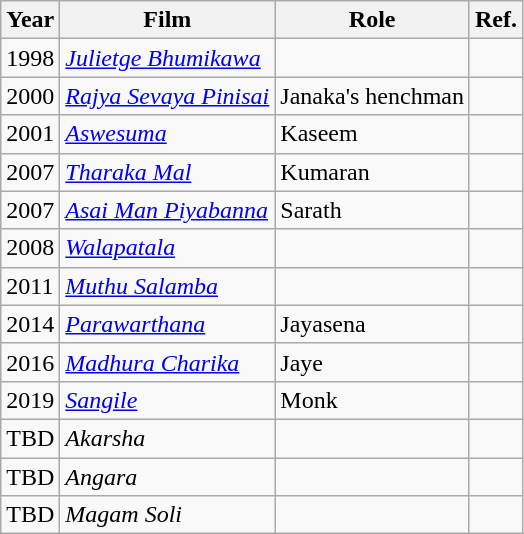<table class="wikitable">
<tr>
<th>Year</th>
<th>Film</th>
<th>Role</th>
<th>Ref.</th>
</tr>
<tr>
<td>1998</td>
<td><em><a href='#'>Julietge Bhumikawa</a></em></td>
<td></td>
<td></td>
</tr>
<tr>
<td>2000</td>
<td><em><a href='#'>Rajya Sevaya Pinisai</a></em></td>
<td>Janaka's henchman</td>
<td></td>
</tr>
<tr>
<td>2001</td>
<td><em><a href='#'>Aswesuma</a></em></td>
<td>Kaseem</td>
<td></td>
</tr>
<tr>
<td>2007</td>
<td><em><a href='#'>Tharaka Mal</a></em></td>
<td>Kumaran</td>
<td></td>
</tr>
<tr>
<td>2007</td>
<td><em><a href='#'>Asai Man Piyabanna</a></em></td>
<td>Sarath</td>
<td></td>
</tr>
<tr>
<td>2008</td>
<td><em><a href='#'>Walapatala</a></em></td>
<td></td>
<td></td>
</tr>
<tr>
<td>2011</td>
<td><em><a href='#'>Muthu Salamba</a></em></td>
<td></td>
<td></td>
</tr>
<tr>
<td>2014</td>
<td><em><a href='#'>Parawarthana</a></em></td>
<td>Jayasena</td>
<td></td>
</tr>
<tr>
<td>2016</td>
<td><em><a href='#'>Madhura Charika</a></em></td>
<td>Jaye</td>
<td></td>
</tr>
<tr>
<td>2019</td>
<td><em><a href='#'>Sangile</a></em></td>
<td>Monk</td>
<td></td>
</tr>
<tr>
<td>TBD</td>
<td><em>Akarsha</em></td>
<td></td>
<td></td>
</tr>
<tr>
<td>TBD</td>
<td><em>Angara</em></td>
<td></td>
<td></td>
</tr>
<tr>
<td>TBD</td>
<td><em>Magam Soli</em></td>
<td></td>
<td></td>
</tr>
</table>
